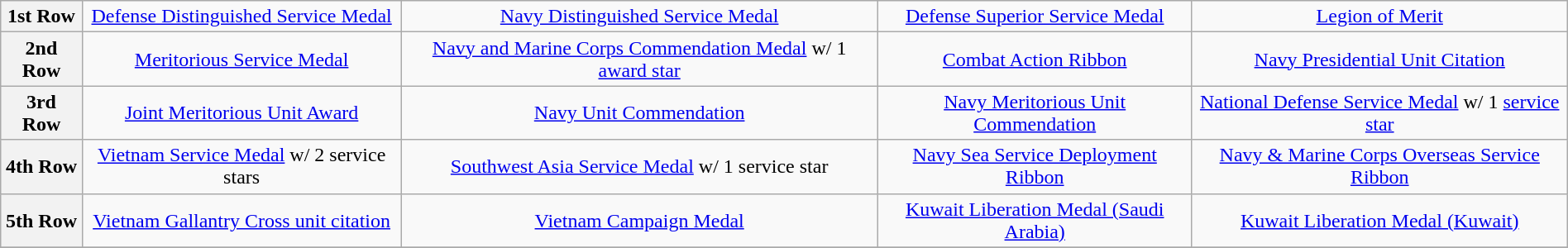<table class="wikitable" style="margin:1em auto; text-align:center;">
<tr>
<th>1st Row</th>
<td><a href='#'>Defense Distinguished Service Medal</a></td>
<td><a href='#'>Navy Distinguished Service Medal</a></td>
<td><a href='#'>Defense Superior Service Medal</a></td>
<td><a href='#'>Legion of Merit</a></td>
</tr>
<tr>
<th>2nd Row</th>
<td><a href='#'>Meritorious Service Medal</a></td>
<td><a href='#'>Navy and Marine Corps Commendation Medal</a> w/ 1 <a href='#'>award star</a></td>
<td><a href='#'>Combat Action Ribbon</a></td>
<td><a href='#'>Navy Presidential Unit Citation</a></td>
</tr>
<tr>
<th>3rd Row</th>
<td><a href='#'>Joint Meritorious Unit Award</a></td>
<td><a href='#'>Navy Unit Commendation</a></td>
<td><a href='#'>Navy Meritorious Unit Commendation</a></td>
<td><a href='#'>National Defense Service Medal</a> w/ 1 <a href='#'>service star</a></td>
</tr>
<tr>
<th>4th Row</th>
<td><a href='#'>Vietnam Service Medal</a> w/ 2 service stars</td>
<td><a href='#'>Southwest Asia Service Medal</a> w/ 1 service star</td>
<td><a href='#'>Navy Sea Service Deployment Ribbon</a></td>
<td><a href='#'>Navy & Marine Corps Overseas Service Ribbon</a></td>
</tr>
<tr>
<th>5th Row</th>
<td><a href='#'>Vietnam Gallantry Cross unit citation</a></td>
<td><a href='#'>Vietnam Campaign Medal</a></td>
<td><a href='#'>Kuwait Liberation Medal (Saudi Arabia)</a></td>
<td><a href='#'>Kuwait Liberation Medal (Kuwait)</a></td>
</tr>
<tr>
</tr>
</table>
